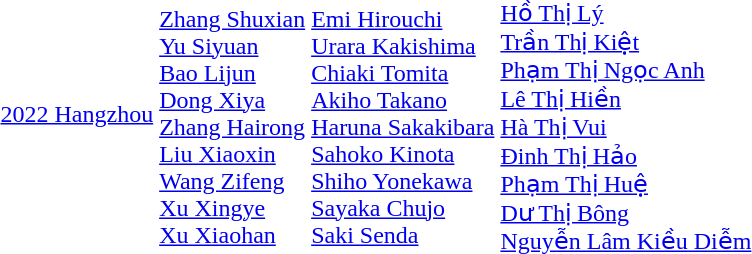<table>
<tr>
<td><a href='#'>2022 Hangzhou</a></td>
<td><br><a href='#'>Zhang Shuxian</a><br><a href='#'>Yu Siyuan</a><br><a href='#'>Bao Lijun</a><br><a href='#'>Dong Xiya</a><br><a href='#'>Zhang Hairong</a><br><a href='#'>Liu Xiaoxin</a><br><a href='#'>Wang Zifeng</a><br><a href='#'>Xu Xingye</a><br><a href='#'>Xu Xiaohan</a></td>
<td><br><a href='#'>Emi Hirouchi</a><br><a href='#'>Urara Kakishima</a><br><a href='#'>Chiaki Tomita</a><br><a href='#'>Akiho Takano</a><br><a href='#'>Haruna Sakakibara</a><br><a href='#'>Sahoko Kinota</a><br><a href='#'>Shiho Yonekawa</a><br><a href='#'>Sayaka Chujo</a><br><a href='#'>Saki Senda</a></td>
<td><br><a href='#'>Hồ Thị Lý</a><br><a href='#'>Trần Thị Kiệt</a><br><a href='#'>Phạm Thị Ngọc Anh</a><br><a href='#'>Lê Thị Hiền</a><br><a href='#'>Hà Thị Vui</a><br><a href='#'>Đinh Thị Hảo</a><br><a href='#'>Phạm Thị Huệ</a><br><a href='#'>Dư Thị Bông</a><br><a href='#'>Nguyễn Lâm Kiều Diễm</a></td>
</tr>
</table>
